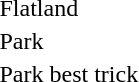<table>
<tr>
<td>Flatland</td>
<td></td>
<td></td>
<td></td>
</tr>
<tr>
<td>Park</td>
<td></td>
<td></td>
<td></td>
</tr>
<tr>
<td>Park best trick</td>
<td></td>
<td></td>
<td></td>
</tr>
</table>
